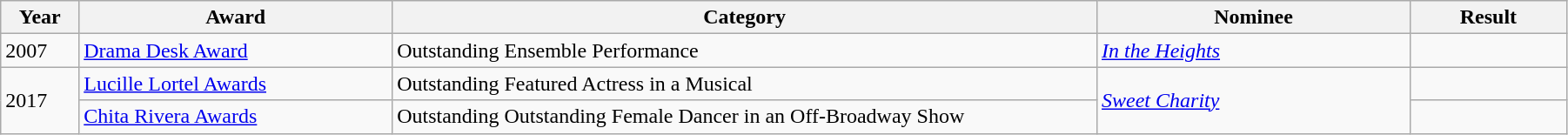<table class="wikitable" style="width:95%;">
<tr>
<th style="width:5%;">Year</th>
<th style="width:20%;">Award</th>
<th style="width:45%;">Category</th>
<th style="width:20%;">Nominee</th>
<th style="width:10%;">Result</th>
</tr>
<tr>
<td>2007</td>
<td><a href='#'>Drama Desk Award</a></td>
<td>Outstanding Ensemble Performance</td>
<td><em><a href='#'>In the Heights</a></em></td>
<td></td>
</tr>
<tr>
<td rowspan="2">2017</td>
<td><a href='#'>Lucille Lortel Awards</a></td>
<td>Outstanding Featured Actress in a Musical</td>
<td rowspan="2"><em><a href='#'>Sweet Charity</a></em></td>
<td></td>
</tr>
<tr>
<td><a href='#'>Chita Rivera Awards</a></td>
<td>Outstanding Outstanding Female Dancer in an Off-Broadway Show</td>
<td></td>
</tr>
</table>
